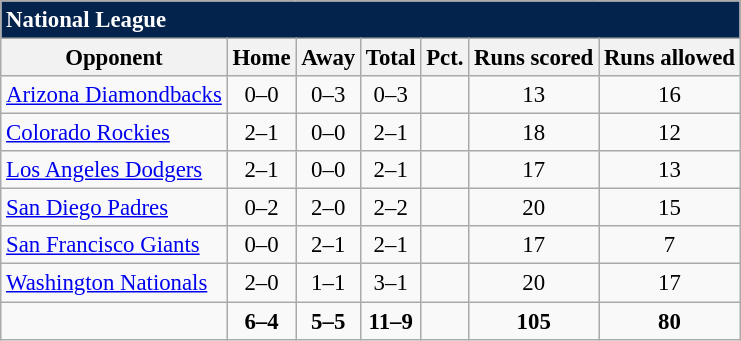<table class="wikitable" style="font-size: 95%; text-align: center">
<tr>
<td colspan="7" style="text-align:left; background:#03224c;color:#fff"><strong>National League</strong></td>
</tr>
<tr>
<th>Opponent</th>
<th>Home</th>
<th>Away</th>
<th>Total</th>
<th>Pct.</th>
<th>Runs scored</th>
<th>Runs allowed</th>
</tr>
<tr>
<td style="text-align:left"><a href='#'>Arizona Diamondbacks</a></td>
<td>0–0</td>
<td>0–3</td>
<td>0–3</td>
<td></td>
<td>13</td>
<td>16</td>
</tr>
<tr>
<td style="text-align:left"><a href='#'>Colorado Rockies</a></td>
<td>2–1</td>
<td>0–0</td>
<td>2–1</td>
<td></td>
<td>18</td>
<td>12</td>
</tr>
<tr>
<td style="text-align:left"><a href='#'>Los Angeles Dodgers</a></td>
<td>2–1</td>
<td>0–0</td>
<td>2–1</td>
<td></td>
<td>17</td>
<td>13</td>
</tr>
<tr>
<td style="text-align:left"><a href='#'>San Diego Padres</a></td>
<td>0–2</td>
<td>2–0</td>
<td>2–2</td>
<td></td>
<td>20</td>
<td>15</td>
</tr>
<tr>
<td style="text-align:left"><a href='#'>San Francisco Giants</a></td>
<td>0–0</td>
<td>2–1</td>
<td>2–1</td>
<td></td>
<td>17</td>
<td>7</td>
</tr>
<tr>
<td style="text-align:left"><a href='#'>Washington Nationals</a></td>
<td>2–0</td>
<td>1–1</td>
<td>3–1</td>
<td></td>
<td>20</td>
<td>17</td>
</tr>
<tr style="font-weight:bold">
<td></td>
<td>6–4</td>
<td>5–5</td>
<td>11–9</td>
<td></td>
<td>105</td>
<td>80</td>
</tr>
</table>
